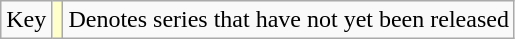<table class="wikitable">
<tr>
<td>Key</td>
<td style="background:#FFFFCC;"></td>
<td>Denotes series that have not yet been released</td>
</tr>
</table>
